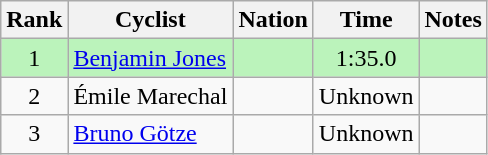<table class="wikitable sortable" style="text-align:center">
<tr>
<th>Rank</th>
<th>Cyclist</th>
<th>Nation</th>
<th>Time</th>
<th>Notes</th>
</tr>
<tr bgcolor=bbf3bb>
<td>1</td>
<td align=left><a href='#'>Benjamin Jones</a></td>
<td align=left></td>
<td>1:35.0</td>
<td></td>
</tr>
<tr>
<td>2</td>
<td align=left>Émile Marechal</td>
<td align=left></td>
<td>Unknown</td>
<td></td>
</tr>
<tr>
<td>3</td>
<td align=left><a href='#'>Bruno Götze</a></td>
<td align=left></td>
<td>Unknown</td>
<td></td>
</tr>
</table>
